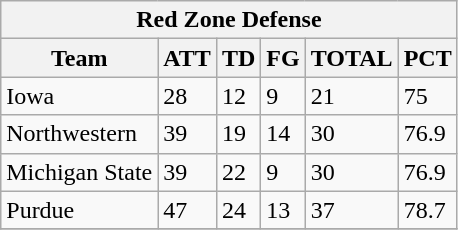<table class="wikitable">
<tr>
<th colspan="7" align="center">Red Zone Defense</th>
</tr>
<tr>
<th>Team</th>
<th>ATT</th>
<th>TD</th>
<th>FG</th>
<th>TOTAL</th>
<th>PCT</th>
</tr>
<tr>
<td>Iowa</td>
<td>28</td>
<td>12</td>
<td>9</td>
<td>21</td>
<td>75</td>
</tr>
<tr>
<td>Northwestern</td>
<td>39</td>
<td>19</td>
<td>14</td>
<td>30</td>
<td>76.9</td>
</tr>
<tr>
<td>Michigan State</td>
<td>39</td>
<td>22</td>
<td>9</td>
<td>30</td>
<td>76.9</td>
</tr>
<tr>
<td>Purdue</td>
<td>47</td>
<td>24</td>
<td>13</td>
<td>37</td>
<td>78.7</td>
</tr>
<tr>
</tr>
</table>
